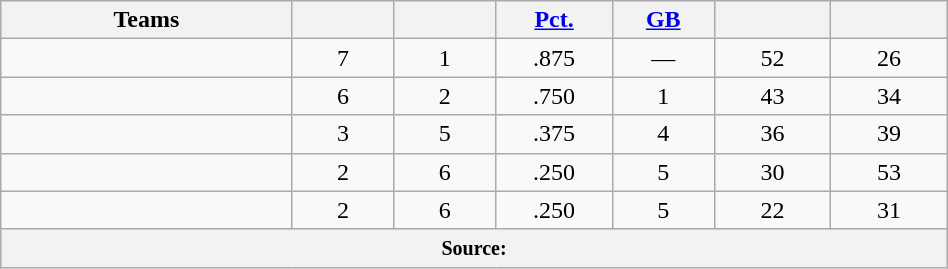<table class="wikitable" width="50%" style="text-align:center;">
<tr>
<th width="20%">Teams</th>
<th width="7%"></th>
<th width="7%"></th>
<th width="8%"><a href='#'>Pct.</a></th>
<th width="7%"><a href='#'>GB</a></th>
<th width="8%"></th>
<th width="8%"></th>
</tr>
<tr>
<td align=left></td>
<td>7</td>
<td>1</td>
<td>.875</td>
<td>—</td>
<td>52</td>
<td>26</td>
</tr>
<tr>
<td align=left></td>
<td>6</td>
<td>2</td>
<td>.750</td>
<td>1</td>
<td>43</td>
<td>34</td>
</tr>
<tr>
<td align=left></td>
<td>3</td>
<td>5</td>
<td>.375</td>
<td>4</td>
<td>36</td>
<td>39</td>
</tr>
<tr>
<td align=left></td>
<td>2</td>
<td>6</td>
<td>.250</td>
<td>5</td>
<td>30</td>
<td>53</td>
</tr>
<tr>
<td align=left></td>
<td>2</td>
<td>6</td>
<td>.250</td>
<td>5</td>
<td>22</td>
<td>31</td>
</tr>
<tr>
<th colspan="7"><small>Source: </small></th>
</tr>
</table>
